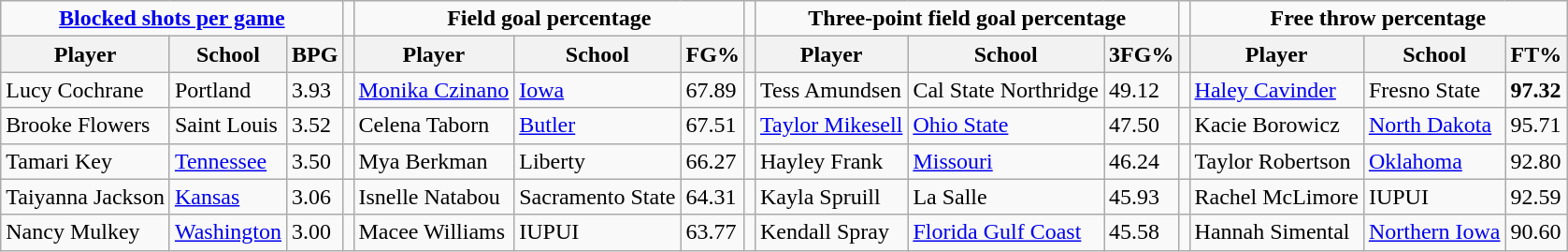<table class="wikitable" style="text-align: left;">
<tr>
<td colspan=3 style="text-align:center;"><strong><a href='#'>Blocked shots per game</a></strong></td>
<td></td>
<td colspan=3 style="text-align:center;"><strong>Field goal percentage</strong></td>
<td></td>
<td colspan=3 style="text-align:center;"><strong>Three-point field goal percentage</strong></td>
<td></td>
<td colspan=3 style="text-align:center;"><strong>Free throw percentage</strong></td>
</tr>
<tr>
<th>Player</th>
<th>School</th>
<th>BPG</th>
<th></th>
<th>Player</th>
<th>School</th>
<th>FG%</th>
<th></th>
<th>Player</th>
<th>School</th>
<th>3FG%</th>
<th></th>
<th>Player</th>
<th>School</th>
<th>FT%</th>
</tr>
<tr>
<td>Lucy Cochrane</td>
<td>Portland</td>
<td>3.93</td>
<td></td>
<td><a href='#'>Monika Czinano</a></td>
<td><a href='#'>Iowa</a></td>
<td>67.89</td>
<td></td>
<td>Tess Amundsen</td>
<td>Cal State Northridge</td>
<td>49.12</td>
<td></td>
<td><a href='#'>Haley Cavinder</a></td>
<td>Fresno State</td>
<td><strong>97.32</strong></td>
</tr>
<tr>
<td>Brooke Flowers</td>
<td>Saint Louis</td>
<td>3.52</td>
<td></td>
<td>Celena Taborn</td>
<td><a href='#'>Butler</a></td>
<td>67.51</td>
<td></td>
<td><a href='#'>Taylor Mikesell</a></td>
<td><a href='#'>Ohio State</a></td>
<td>47.50</td>
<td></td>
<td>Kacie Borowicz</td>
<td><a href='#'>North Dakota</a></td>
<td>95.71</td>
</tr>
<tr>
<td>Tamari Key</td>
<td><a href='#'>Tennessee</a></td>
<td>3.50</td>
<td></td>
<td>Mya Berkman</td>
<td>Liberty</td>
<td>66.27</td>
<td></td>
<td>Hayley Frank</td>
<td><a href='#'>Missouri</a></td>
<td>46.24</td>
<td></td>
<td>Taylor Robertson</td>
<td><a href='#'>Oklahoma</a></td>
<td>92.80</td>
</tr>
<tr>
<td>Taiyanna Jackson</td>
<td><a href='#'>Kansas</a></td>
<td>3.06</td>
<td></td>
<td>Isnelle Natabou</td>
<td>Sacramento State</td>
<td>64.31</td>
<td></td>
<td>Kayla Spruill</td>
<td>La Salle</td>
<td>45.93</td>
<td></td>
<td>Rachel McLimore</td>
<td>IUPUI</td>
<td>92.59</td>
</tr>
<tr>
<td>Nancy Mulkey</td>
<td><a href='#'>Washington</a></td>
<td>3.00</td>
<td></td>
<td>Macee Williams</td>
<td>IUPUI</td>
<td>63.77</td>
<td></td>
<td>Kendall Spray</td>
<td><a href='#'>Florida Gulf Coast</a></td>
<td>45.58</td>
<td></td>
<td>Hannah Simental</td>
<td><a href='#'>Northern Iowa</a></td>
<td>90.60</td>
</tr>
</table>
